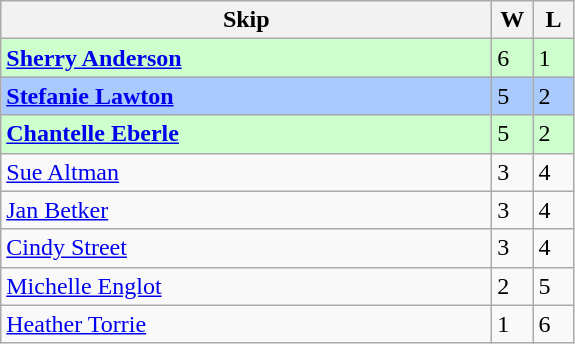<table class="wikitable">
<tr>
<th bgcolor="#efefef" width="320">Skip</th>
<th bgcolor="#efefef" width="20">W</th>
<th bgcolor="#efefef" width="20">L</th>
</tr>
<tr bgcolor="#ccffcc">
<td><strong><a href='#'>Sherry Anderson</a></strong></td>
<td>6</td>
<td>1</td>
</tr>
<tr bgcolor="#aac9fc">
<td><strong><a href='#'>Stefanie Lawton</a></strong></td>
<td>5</td>
<td>2</td>
</tr>
<tr bgcolor="#ccffcc">
<td><strong><a href='#'>Chantelle Eberle</a></strong></td>
<td>5</td>
<td>2</td>
</tr>
<tr>
<td><a href='#'>Sue Altman</a></td>
<td>3</td>
<td>4</td>
</tr>
<tr>
<td><a href='#'>Jan Betker</a></td>
<td>3</td>
<td>4</td>
</tr>
<tr>
<td><a href='#'>Cindy Street</a></td>
<td>3</td>
<td>4</td>
</tr>
<tr>
<td><a href='#'>Michelle Englot</a></td>
<td>2</td>
<td>5</td>
</tr>
<tr>
<td><a href='#'>Heather Torrie</a></td>
<td>1</td>
<td>6</td>
</tr>
</table>
